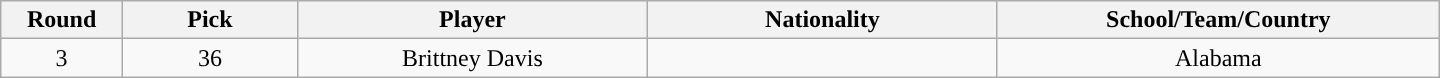<table class="wikitable" style="text-align:center; width:60em">
<tr>
<th width="2%">Round</th>
<th width="5%">Pick</th>
<th width="10%">Player</th>
<th width="10%">Nationality</th>
<th width="10%">School/Team/Country</th>
</tr>
<tr>
<td>3</td>
<td>36</td>
<td>Brittney Davis</td>
<td></td>
<td>Alabama</td>
</tr>
</table>
